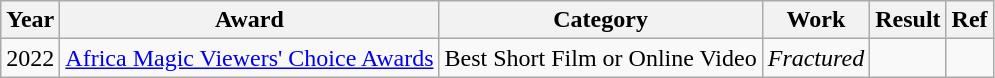<table class="wikitable">
<tr>
<th>Year</th>
<th>Award</th>
<th>Category</th>
<th>Work</th>
<th>Result</th>
<th>Ref</th>
</tr>
<tr>
<td>2022</td>
<td><a href='#'>Africa Magic Viewers' Choice Awards</a></td>
<td>Best Short Film or Online Video</td>
<td><em>Fractured</em></td>
<td></td>
<td></td>
</tr>
</table>
